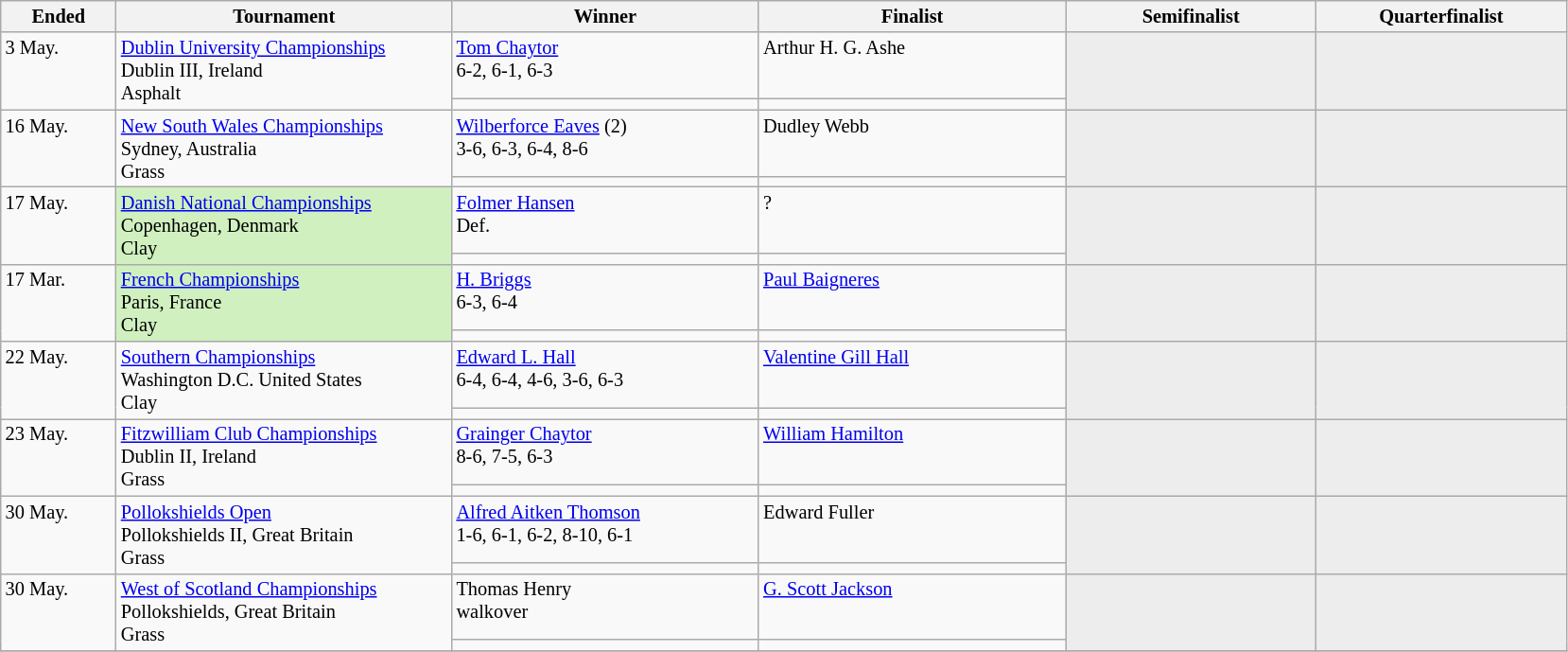<table class="wikitable" style="font-size:85%;">
<tr>
<th width="75">Ended</th>
<th width="230">Tournament</th>
<th width="210">Winner</th>
<th width="210">Finalist</th>
<th width="170">Semifinalist</th>
<th width="170">Quarterfinalist</th>
</tr>
<tr valign=top>
<td rowspan=2>3 May.</td>
<td rowspan=2><a href='#'>Dublin University Championships</a><br>Dublin III, Ireland<br>Asphalt</td>
<td> <a href='#'>Tom Chaytor</a><br> 6-2, 6-1, 6-3</td>
<td> Arthur H. G. Ashe</td>
<td style="background:#ededed;" rowspan=2></td>
<td style="background:#ededed;" rowspan=2></td>
</tr>
<tr valign=top>
<td></td>
<td></td>
</tr>
<tr valign=top>
<td rowspan=2>16 May.</td>
<td rowspan="2"><a href='#'>New South Wales Championships</a> <br>Sydney, Australia<br>Grass</td>
<td> <a href='#'>Wilberforce Eaves</a> (2)<br>3-6, 6-3, 6-4, 8-6</td>
<td> Dudley Webb</td>
<td style="background:#ededed;" rowspan=2></td>
<td style="background:#ededed;" rowspan=2></td>
</tr>
<tr valign=top>
<td></td>
<td></td>
</tr>
<tr valign=top>
<td rowspan=2>17 May.</td>
<td style="background:#d0f0c0" rowspan=2><a href='#'>Danish National Championships</a><br>Copenhagen, Denmark<br>Clay</td>
<td> <a href='#'>Folmer Hansen</a><br>Def.</td>
<td> ?</td>
<td style="background:#ededed;" rowspan=2></td>
<td style="background:#ededed;" rowspan=2></td>
</tr>
<tr valign=top>
<td></td>
<td></td>
</tr>
<tr valign=top>
<td rowspan=2>17 Mar.</td>
<td style="background:#d0f0c0" rowspan=2><a href='#'>French Championships</a><br>Paris, France<br>Clay</td>
<td> <a href='#'>H. Briggs</a><br>6-3, 6-4</td>
<td> <a href='#'>Paul Baigneres</a></td>
<td style="background:#ededed;" rowspan=2></td>
<td style="background:#ededed;" rowspan=2></td>
</tr>
<tr valign=top>
<td></td>
<td></td>
</tr>
<tr valign=top>
<td rowspan=2>22 May.</td>
<td rowspan="2"><a href='#'>Southern Championships</a><br>Washington D.C. United States<br>Clay</td>
<td> <a href='#'>Edward L. Hall</a><br>6-4, 6-4, 4-6, 3-6, 6-3</td>
<td>  <a href='#'>Valentine Gill Hall</a></td>
<td style="background:#ededed;" rowspan=2></td>
<td style="background:#ededed;" rowspan=2></td>
</tr>
<tr valign=top>
<td></td>
<td></td>
</tr>
<tr valign=top>
<td rowspan=2>23 May.</td>
<td rowspan=2><a href='#'>Fitzwilliam Club Championships</a><br>Dublin II, Ireland<br>Grass</td>
<td> <a href='#'>Grainger Chaytor</a><br>8-6, 7-5, 6-3</td>
<td> <a href='#'>William Hamilton</a></td>
<td style="background:#ededed;" rowspan=2></td>
<td style="background:#ededed;" rowspan=2></td>
</tr>
<tr valign=top>
<td></td>
<td></td>
</tr>
<tr valign=top>
<td rowspan=2>30 May.</td>
<td rowspan=2><a href='#'>Pollokshields Open</a><br>Pollokshields II, Great Britain<br>Grass</td>
<td> <a href='#'>Alfred Aitken Thomson</a><br>1-6, 6-1, 6-2, 8-10, 6-1</td>
<td> Edward Fuller</td>
<td style="background:#ededed;" rowspan=2></td>
<td style="background:#ededed;" rowspan=2></td>
</tr>
<tr valign=top>
<td></td>
<td></td>
</tr>
<tr valign=top>
<td rowspan=2>30 May.</td>
<td rowspan=2><a href='#'>West of Scotland Championships</a><br>Pollokshields, Great Britain<br>Grass</td>
<td> Thomas Henry<br>walkover</td>
<td> <a href='#'>G. Scott Jackson</a></td>
<td style="background:#ededed;" rowspan=2></td>
<td style="background:#ededed;" rowspan=2></td>
</tr>
<tr valign=top>
<td></td>
<td></td>
</tr>
<tr valign=top>
</tr>
</table>
